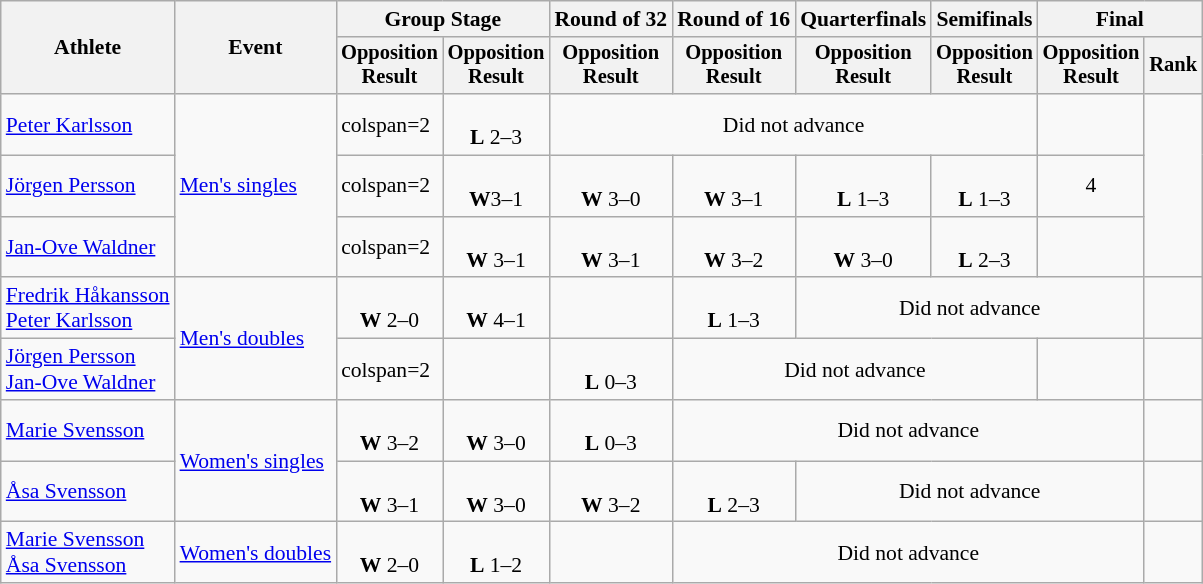<table class="wikitable" border="1" style="font-size:90%">
<tr>
<th rowspan="2">Athlete</th>
<th rowspan="2">Event</th>
<th colspan="2">Group Stage</th>
<th>Round of 32</th>
<th>Round of 16</th>
<th>Quarterfinals</th>
<th>Semifinals</th>
<th colspan=2>Final</th>
</tr>
<tr style="font-size:95%">
<th>Opposition<br>Result</th>
<th>Opposition<br>Result</th>
<th>Opposition<br>Result</th>
<th>Opposition<br>Result</th>
<th>Opposition<br>Result</th>
<th>Opposition<br>Result</th>
<th>Opposition<br>Result</th>
<th>Rank</th>
</tr>
<tr>
<td><a href='#'>Peter Karlsson</a></td>
<td rowspan=3><a href='#'>Men's singles</a></td>
<td>colspan=2 </td>
<td align=center><br><strong>L</strong> 2–3</td>
<td colspan=4 align=center>Did not advance</td>
<td></td>
</tr>
<tr>
<td><a href='#'>Jörgen Persson</a></td>
<td>colspan=2 </td>
<td align=center><br><strong>W</strong>3–1</td>
<td align=center><br><strong>W</strong> 3–0</td>
<td align=center><br><strong>W</strong> 3–1</td>
<td align=center><br><strong>L</strong> 1–3</td>
<td align=center><br><strong>L</strong> 1–3</td>
<td align=center>4</td>
</tr>
<tr>
<td><a href='#'>Jan-Ove Waldner</a></td>
<td>colspan=2 </td>
<td align=center><br><strong>W</strong> 3–1</td>
<td align=center><br><strong>W</strong> 3–1</td>
<td align=center><br><strong>W</strong> 3–2</td>
<td align=center><br><strong>W</strong> 3–0</td>
<td align=center><br><strong>L</strong> 2–3</td>
<td align=center></td>
</tr>
<tr>
<td><a href='#'>Fredrik Håkansson</a><br><a href='#'>Peter Karlsson</a></td>
<td rowspan=2><a href='#'>Men's doubles</a></td>
<td align=center><br><strong>W</strong> 2–0</td>
<td align=center><br><strong>W</strong> 4–1</td>
<td></td>
<td align=center><br><strong>L</strong> 1–3</td>
<td colspan=3 align=center>Did not advance</td>
<td></td>
</tr>
<tr>
<td><a href='#'>Jörgen Persson</a><br><a href='#'>Jan-Ove Waldner</a></td>
<td>colspan=2 </td>
<td></td>
<td align=center><br><strong>L</strong> 0–3</td>
<td colspan=3 align=center>Did not advance</td>
<td></td>
</tr>
<tr>
<td><a href='#'>Marie Svensson</a></td>
<td rowspan=2><a href='#'>Women's singles</a></td>
<td align=center><br><strong>W</strong> 3–2</td>
<td align=center><br><strong>W</strong> 3–0</td>
<td align=center><br><strong>L</strong> 0–3</td>
<td colspan=4 align=center>Did not advance</td>
<td></td>
</tr>
<tr>
<td><a href='#'>Åsa Svensson</a></td>
<td align=center><br><strong>W</strong> 3–1</td>
<td align=center><br><strong>W</strong> 3–0</td>
<td align=center><br><strong>W</strong> 3–2</td>
<td align=center><br><strong>L</strong> 2–3</td>
<td colspan=3 align=center>Did not advance</td>
<td align=center></td>
</tr>
<tr>
<td><a href='#'>Marie Svensson</a><br><a href='#'>Åsa Svensson</a></td>
<td><a href='#'>Women's doubles</a></td>
<td align=center><br><strong>W</strong> 2–0</td>
<td align=center><br><strong>L</strong> 1–2</td>
<td></td>
<td colspan=4 align=center>Did not advance</td>
<td></td>
</tr>
</table>
